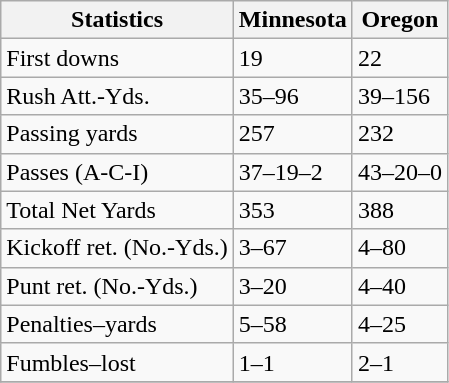<table class="wikitable">
<tr>
<th>Statistics</th>
<th>Minnesota</th>
<th>Oregon</th>
</tr>
<tr>
<td>First downs</td>
<td>19</td>
<td>22</td>
</tr>
<tr>
<td>Rush Att.-Yds.</td>
<td>35–96</td>
<td>39–156</td>
</tr>
<tr>
<td>Passing yards</td>
<td>257</td>
<td>232</td>
</tr>
<tr>
<td>Passes (A-C-I)</td>
<td>37–19–2</td>
<td>43–20–0</td>
</tr>
<tr>
<td>Total Net Yards</td>
<td>353</td>
<td>388</td>
</tr>
<tr>
<td>Kickoff ret. (No.-Yds.)</td>
<td>3–67</td>
<td>4–80</td>
</tr>
<tr>
<td>Punt ret. (No.-Yds.)</td>
<td>3–20</td>
<td>4–40</td>
</tr>
<tr>
<td>Penalties–yards</td>
<td>5–58</td>
<td>4–25</td>
</tr>
<tr>
<td>Fumbles–lost</td>
<td>1–1</td>
<td>2–1</td>
</tr>
<tr>
</tr>
</table>
